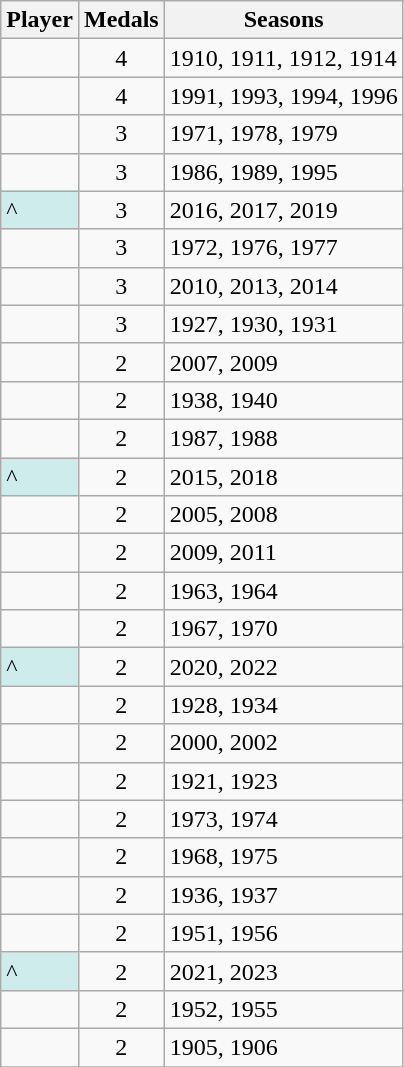<table class="wikitable sortable">
<tr>
<th>Player</th>
<th>Medals</th>
<th class="unsortable">Seasons</th>
</tr>
<tr>
<td></td>
<td align="center">4</td>
<td>1910, 1911, 1912, 1914</td>
</tr>
<tr>
<td></td>
<td align="center">4</td>
<td>1991, 1993, 1994, 1996</td>
</tr>
<tr>
<td></td>
<td align="center">3</td>
<td>1971, 1978, 1979</td>
</tr>
<tr>
<td></td>
<td align="center">3</td>
<td>1986, 1989, 1995</td>
</tr>
<tr>
<td align=left bgcolor="#CFECEC">^</td>
<td align="center">3</td>
<td>2016, 2017, 2019</td>
</tr>
<tr>
<td></td>
<td align="center">3</td>
<td>1972, 1976, 1977</td>
</tr>
<tr>
<td></td>
<td align="center">3</td>
<td>2010, 2013, 2014</td>
</tr>
<tr>
<td></td>
<td align="center">3</td>
<td>1927, 1930, 1931</td>
</tr>
<tr>
<td></td>
<td align="center">2</td>
<td>2007, 2009</td>
</tr>
<tr>
<td></td>
<td align="center">2</td>
<td>1938, 1940</td>
</tr>
<tr>
<td></td>
<td align="center">2</td>
<td>1987, 1988</td>
</tr>
<tr>
<td align=left bgcolor="#CFECEC">^</td>
<td align="center">2</td>
<td>2015, 2018</td>
</tr>
<tr>
<td align=left></td>
<td align="center">2</td>
<td>2005, 2008</td>
</tr>
<tr>
<td align=left></td>
<td align="center">2</td>
<td>2009, 2011</td>
</tr>
<tr>
<td></td>
<td align="center">2</td>
<td>1963, 1964</td>
</tr>
<tr>
<td></td>
<td align="center">2</td>
<td>1967, 1970</td>
</tr>
<tr>
<td align=left bgcolor="#CFECEC">^</td>
<td align="center">2</td>
<td>2020, 2022</td>
</tr>
<tr>
<td></td>
<td align="center">2</td>
<td>1928, 1934</td>
</tr>
<tr>
<td></td>
<td align="center">2</td>
<td>2000, 2002</td>
</tr>
<tr>
<td></td>
<td align="center">2</td>
<td>1921, 1923</td>
</tr>
<tr>
<td></td>
<td align="center">2</td>
<td>1973, 1974</td>
</tr>
<tr>
<td></td>
<td align="center">2</td>
<td>1968, 1975</td>
</tr>
<tr>
<td></td>
<td align="center">2</td>
<td>1936, 1937</td>
</tr>
<tr>
<td></td>
<td align="center">2</td>
<td>1951, 1956</td>
</tr>
<tr>
<td align=left bgcolor="#CFECEC">^</td>
<td align="center">2</td>
<td>2021, 2023</td>
</tr>
<tr>
<td></td>
<td align="center">2</td>
<td>1952, 1955</td>
</tr>
<tr>
<td></td>
<td align="center">2</td>
<td>1905, 1906</td>
</tr>
<tr>
</tr>
</table>
